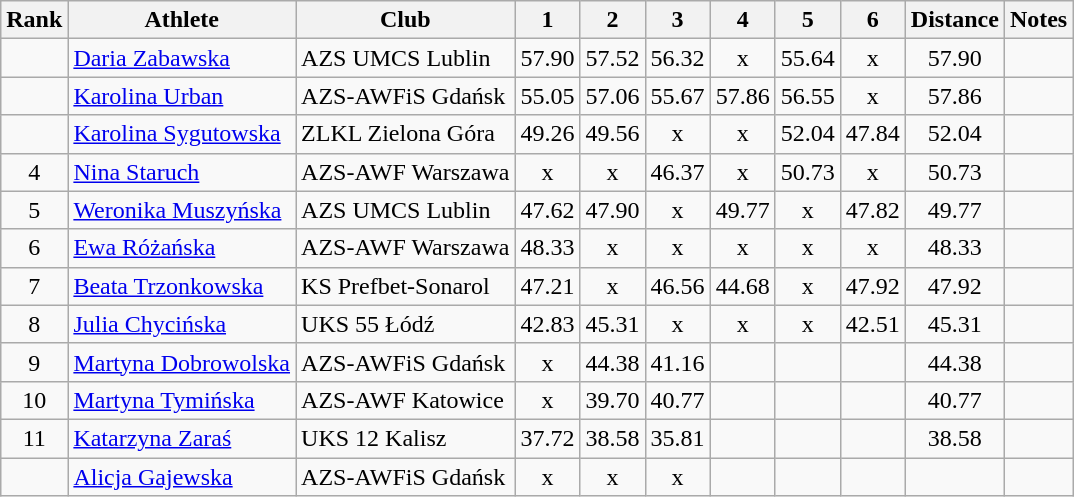<table class="wikitable sortable" style="text-align:center">
<tr>
<th>Rank</th>
<th>Athlete</th>
<th>Club</th>
<th>1</th>
<th>2</th>
<th>3</th>
<th>4</th>
<th>5</th>
<th>6</th>
<th>Distance</th>
<th>Notes</th>
</tr>
<tr>
<td></td>
<td align=left><a href='#'>Daria Zabawska</a></td>
<td align=left>AZS UMCS Lublin</td>
<td>57.90</td>
<td>57.52</td>
<td>56.32</td>
<td>x</td>
<td>55.64</td>
<td>x</td>
<td>57.90</td>
<td></td>
</tr>
<tr>
<td></td>
<td align=left><a href='#'>Karolina Urban</a></td>
<td align=left>AZS-AWFiS Gdańsk</td>
<td>55.05</td>
<td>57.06</td>
<td>55.67</td>
<td>57.86</td>
<td>56.55</td>
<td>x</td>
<td>57.86</td>
<td></td>
</tr>
<tr>
<td></td>
<td align=left><a href='#'>Karolina Sygutowska</a></td>
<td align=left>ZLKL Zielona Góra</td>
<td>49.26</td>
<td>49.56</td>
<td>x</td>
<td>x</td>
<td>52.04</td>
<td>47.84</td>
<td>52.04</td>
<td></td>
</tr>
<tr>
<td>4</td>
<td align=left><a href='#'>Nina Staruch</a></td>
<td align=left>AZS-AWF Warszawa</td>
<td>x</td>
<td>x</td>
<td>46.37</td>
<td>x</td>
<td>50.73</td>
<td>x</td>
<td>50.73</td>
<td></td>
</tr>
<tr>
<td>5</td>
<td align=left><a href='#'>Weronika Muszyńska</a></td>
<td align=left>AZS UMCS Lublin</td>
<td>47.62</td>
<td>47.90</td>
<td>x</td>
<td>49.77</td>
<td>x</td>
<td>47.82</td>
<td>49.77</td>
<td></td>
</tr>
<tr>
<td>6</td>
<td align=left><a href='#'>Ewa Różańska</a></td>
<td align=left>AZS-AWF Warszawa</td>
<td>48.33</td>
<td>x</td>
<td>x</td>
<td>x</td>
<td>x</td>
<td>x</td>
<td>48.33</td>
<td></td>
</tr>
<tr>
<td>7</td>
<td align=left><a href='#'>Beata Trzonkowska</a></td>
<td align=left>KS Prefbet-Sonarol</td>
<td>47.21</td>
<td>x</td>
<td>46.56</td>
<td>44.68</td>
<td>x</td>
<td>47.92</td>
<td>47.92</td>
<td></td>
</tr>
<tr>
<td>8</td>
<td align=left><a href='#'>Julia Chycińska</a></td>
<td align=left>UKS 55 Łódź</td>
<td>42.83</td>
<td>45.31</td>
<td>x</td>
<td>x</td>
<td>x</td>
<td>42.51</td>
<td>45.31</td>
<td></td>
</tr>
<tr>
<td>9</td>
<td align=left><a href='#'>Martyna Dobrowolska</a></td>
<td align=left>AZS-AWFiS Gdańsk</td>
<td>x</td>
<td>44.38</td>
<td>41.16</td>
<td></td>
<td></td>
<td></td>
<td>44.38</td>
<td></td>
</tr>
<tr>
<td>10</td>
<td align=left><a href='#'>Martyna Tymińska</a></td>
<td align=left>AZS-AWF Katowice</td>
<td>x</td>
<td>39.70</td>
<td>40.77</td>
<td></td>
<td></td>
<td></td>
<td>40.77</td>
<td></td>
</tr>
<tr>
<td>11</td>
<td align=left><a href='#'>Katarzyna Zaraś</a></td>
<td align=left>UKS 12 Kalisz</td>
<td>37.72</td>
<td>38.58</td>
<td>35.81</td>
<td></td>
<td></td>
<td></td>
<td>38.58</td>
<td></td>
</tr>
<tr>
<td></td>
<td align=left><a href='#'>Alicja Gajewska</a></td>
<td align=left>AZS-AWFiS Gdańsk</td>
<td>x</td>
<td>x</td>
<td>x</td>
<td></td>
<td></td>
<td></td>
<td></td>
<td></td>
</tr>
</table>
